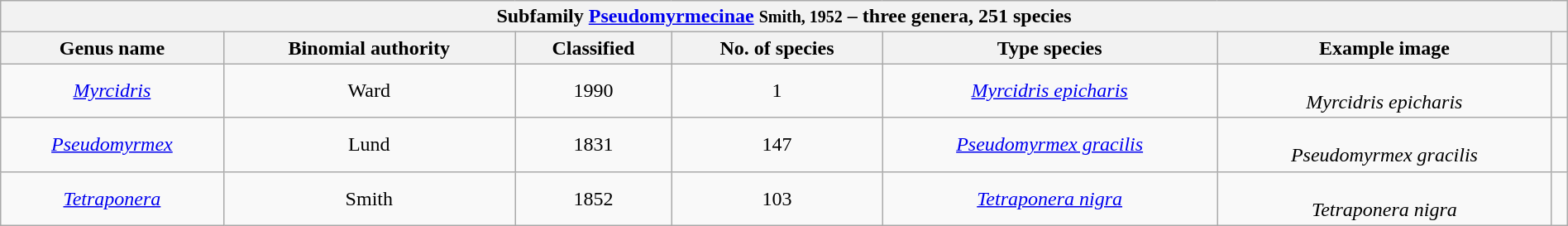<table class="wikitable sortable" style="width:100%;text-align:center">
<tr>
<th colspan="100%" align="center" bgcolor=#d3d3a4>Subfamily <a href='#'>Pseudomyrmecinae</a> <small>Smith, 1952</small> – three genera, 251 species</th>
</tr>
<tr>
<th>Genus name</th>
<th>Binomial authority</th>
<th>Classified</th>
<th>No. of species</th>
<th>Type species</th>
<th class="unsortable">Example image</th>
<th class="unsortable"></th>
</tr>
<tr>
<td><em><a href='#'>Myrcidris</a></em></td>
<td>Ward</td>
<td>1990</td>
<td>1</td>
<td><em><a href='#'>Myrcidris epicharis</a></em></td>
<td><br><em>Myrcidris epicharis</em></td>
<td></td>
</tr>
<tr>
<td><em><a href='#'>Pseudomyrmex</a></em></td>
<td>Lund</td>
<td>1831</td>
<td>147</td>
<td><em><a href='#'>Pseudomyrmex gracilis</a></em></td>
<td><br><em>Pseudomyrmex gracilis</em></td>
<td></td>
</tr>
<tr>
<td><em><a href='#'>Tetraponera</a></em></td>
<td>Smith</td>
<td>1852</td>
<td>103</td>
<td><em><a href='#'>Tetraponera nigra</a></em></td>
<td><br><em>Tetraponera nigra</em></td>
<td></td>
</tr>
</table>
